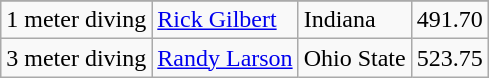<table class="wikitable sortable" style="text-align:left">
<tr>
</tr>
<tr>
<td>1 meter diving</td>
<td><a href='#'>Rick Gilbert</a></td>
<td>Indiana</td>
<td>491.70</td>
</tr>
<tr>
<td>3 meter diving</td>
<td><a href='#'>Randy Larson</a></td>
<td>Ohio State</td>
<td>523.75</td>
</tr>
</table>
